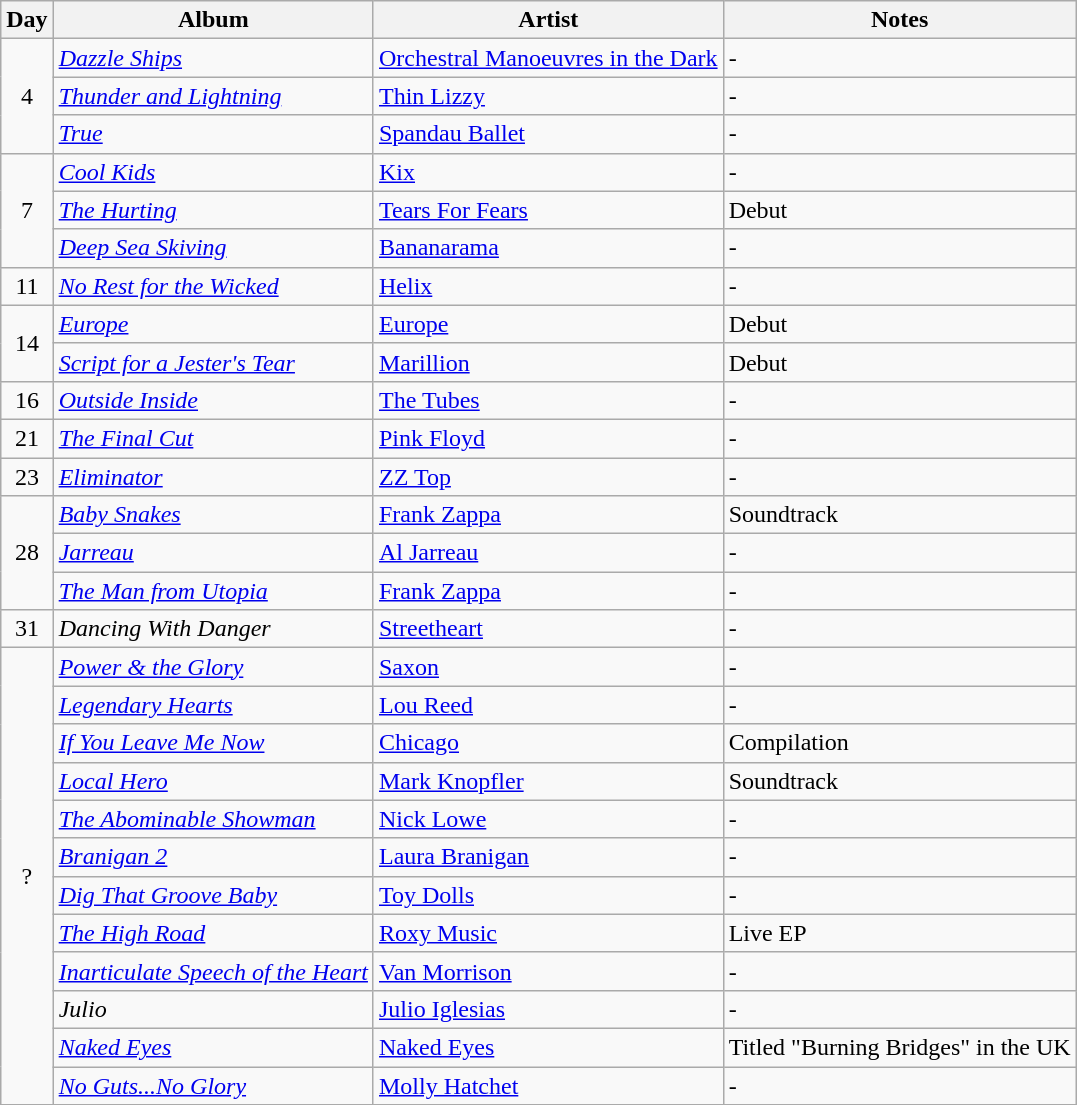<table class="wikitable">
<tr>
<th>Day</th>
<th>Album</th>
<th>Artist</th>
<th>Notes</th>
</tr>
<tr>
<td rowspan="3" align="center">4</td>
<td><em><a href='#'>Dazzle Ships</a></em></td>
<td><a href='#'>Orchestral Manoeuvres in the Dark</a></td>
<td>-</td>
</tr>
<tr>
<td><em><a href='#'>Thunder and Lightning</a></em></td>
<td><a href='#'>Thin Lizzy</a></td>
<td>-</td>
</tr>
<tr>
<td><em><a href='#'>True</a></em></td>
<td><a href='#'>Spandau Ballet</a></td>
<td>-</td>
</tr>
<tr>
<td rowspan="3" align="center">7</td>
<td><em><a href='#'>Cool Kids</a></em></td>
<td><a href='#'>Kix</a></td>
<td>-</td>
</tr>
<tr>
<td><em><a href='#'>The Hurting</a></em></td>
<td><a href='#'>Tears For Fears</a></td>
<td>Debut</td>
</tr>
<tr>
<td><em><a href='#'>Deep Sea Skiving</a></em></td>
<td><a href='#'>Bananarama</a></td>
<td>-</td>
</tr>
<tr>
<td rowspan="1" align="center">11</td>
<td><em><a href='#'>No Rest for the Wicked</a></em></td>
<td><a href='#'>Helix</a></td>
<td>-</td>
</tr>
<tr>
<td rowspan="2" align="center">14</td>
<td><em><a href='#'>Europe</a></em></td>
<td><a href='#'>Europe</a></td>
<td>Debut</td>
</tr>
<tr>
<td><em><a href='#'>Script for a Jester's Tear</a></em></td>
<td><a href='#'>Marillion</a></td>
<td>Debut</td>
</tr>
<tr>
<td rowspan="1" align="center">16</td>
<td><em><a href='#'>Outside Inside</a></em></td>
<td><a href='#'>The Tubes</a></td>
<td>-</td>
</tr>
<tr>
<td rowspan="1" align="center">21</td>
<td><em><a href='#'>The Final Cut</a></em></td>
<td><a href='#'>Pink Floyd</a></td>
<td>-</td>
</tr>
<tr>
<td rowspan="1" align="center">23</td>
<td><em><a href='#'>Eliminator</a></em></td>
<td><a href='#'>ZZ Top</a></td>
<td>-</td>
</tr>
<tr>
<td rowspan="3" align="center">28</td>
<td><em><a href='#'>Baby Snakes</a></em></td>
<td><a href='#'>Frank Zappa</a></td>
<td>Soundtrack</td>
</tr>
<tr>
<td><em><a href='#'>Jarreau</a></em></td>
<td><a href='#'>Al Jarreau</a></td>
<td>-</td>
</tr>
<tr>
<td><em><a href='#'>The Man from Utopia</a></em></td>
<td><a href='#'>Frank Zappa</a></td>
<td>-</td>
</tr>
<tr>
<td rowspan="1" align="center">31</td>
<td><em>Dancing With Danger</em></td>
<td><a href='#'>Streetheart</a></td>
<td>-</td>
</tr>
<tr>
<td rowspan="12" align="center">?</td>
<td><em><a href='#'>Power & the Glory</a></em></td>
<td><a href='#'>Saxon</a></td>
<td>-</td>
</tr>
<tr>
<td><em><a href='#'>Legendary Hearts</a></em></td>
<td><a href='#'>Lou Reed</a></td>
<td>-</td>
</tr>
<tr>
<td><em><a href='#'>If You Leave Me Now</a></em></td>
<td><a href='#'>Chicago</a></td>
<td>Compilation</td>
</tr>
<tr>
<td><em><a href='#'>Local Hero</a></em></td>
<td><a href='#'>Mark Knopfler</a></td>
<td>Soundtrack</td>
</tr>
<tr>
<td><em><a href='#'>The Abominable Showman</a></em></td>
<td><a href='#'>Nick Lowe</a></td>
<td>-</td>
</tr>
<tr>
<td><em><a href='#'>Branigan 2</a></em></td>
<td><a href='#'>Laura Branigan</a></td>
<td>-</td>
</tr>
<tr>
<td><em><a href='#'>Dig That Groove Baby</a></em></td>
<td><a href='#'>Toy Dolls</a></td>
<td>-</td>
</tr>
<tr>
<td><em><a href='#'>The High Road</a></em></td>
<td><a href='#'>Roxy Music</a></td>
<td>Live EP</td>
</tr>
<tr>
<td><em><a href='#'>Inarticulate Speech of the Heart</a></em></td>
<td><a href='#'>Van Morrison</a></td>
<td>-</td>
</tr>
<tr>
<td><em>Julio</em></td>
<td><a href='#'>Julio Iglesias</a></td>
<td>-</td>
</tr>
<tr>
<td><em><a href='#'>Naked Eyes</a></em></td>
<td><a href='#'>Naked Eyes</a></td>
<td>Titled "Burning Bridges" in the UK</td>
</tr>
<tr>
<td><em><a href='#'>No Guts...No Glory</a></em></td>
<td><a href='#'>Molly Hatchet</a></td>
<td>-</td>
</tr>
<tr>
</tr>
</table>
